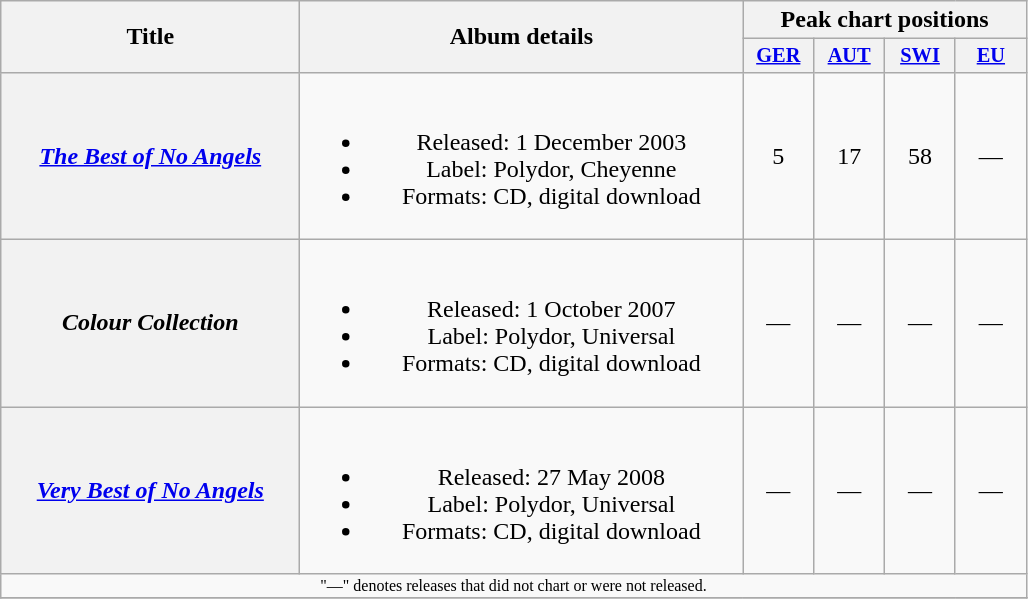<table class="wikitable plainrowheaders" style="text-align:center;" border="1">
<tr>
<th scope="col" rowspan="2" style="width:12em;">Title</th>
<th scope="col" rowspan="2" style="width:18em;">Album details</th>
<th scope="col" colspan="4">Peak chart positions</th>
</tr>
<tr>
<th style="width:3em;font-size:85%"><a href='#'>GER</a><br></th>
<th style="width:3em;font-size:85%"><a href='#'>AUT</a><br></th>
<th style="width:3em;font-size:85%"><a href='#'>SWI</a><br></th>
<th style="width:3em;font-size:85%"><a href='#'>EU</a><br></th>
</tr>
<tr>
<th scope="row"><em><a href='#'>The Best of No Angels</a></em></th>
<td><br><ul><li>Released: 1 December 2003</li><li>Label: Polydor, Cheyenne</li><li>Formats: CD, digital download</li></ul></td>
<td>5</td>
<td>17</td>
<td>58</td>
<td>—</td>
</tr>
<tr>
<th scope="row"><em>Colour Collection</em></th>
<td><br><ul><li>Released: 1 October 2007</li><li>Label: Polydor, Universal</li><li>Formats: CD, digital download</li></ul></td>
<td>—</td>
<td>—</td>
<td>—</td>
<td>—</td>
</tr>
<tr>
<th scope="row"><em><a href='#'>Very Best of No Angels</a></em></th>
<td><br><ul><li>Released: 27 May 2008</li><li>Label: Polydor, Universal</li><li>Formats: CD, digital download</li></ul></td>
<td>—</td>
<td>—</td>
<td>—</td>
<td>—</td>
</tr>
<tr>
<td colspan="16" style="font-size: 8pt">"—" denotes releases that did not chart or were not released.</td>
</tr>
<tr>
</tr>
</table>
